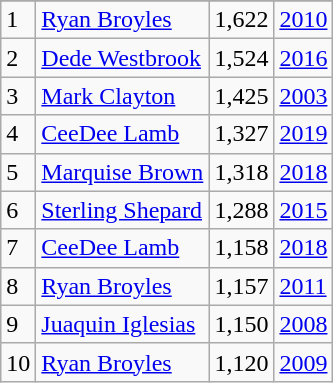<table class="wikitable">
<tr>
</tr>
<tr>
<td>1</td>
<td><a href='#'>Ryan Broyles</a></td>
<td>1,622</td>
<td><a href='#'>2010</a></td>
</tr>
<tr>
<td>2</td>
<td><a href='#'>Dede Westbrook</a></td>
<td>1,524</td>
<td><a href='#'>2016</a></td>
</tr>
<tr>
<td>3</td>
<td><a href='#'>Mark Clayton</a></td>
<td>1,425</td>
<td><a href='#'>2003</a></td>
</tr>
<tr>
<td>4</td>
<td><a href='#'>CeeDee Lamb</a></td>
<td>1,327</td>
<td><a href='#'>2019</a></td>
</tr>
<tr>
<td>5</td>
<td><a href='#'>Marquise Brown</a></td>
<td>1,318</td>
<td><a href='#'>2018</a></td>
</tr>
<tr>
<td>6</td>
<td><a href='#'>Sterling Shepard</a></td>
<td>1,288</td>
<td><a href='#'>2015</a></td>
</tr>
<tr>
<td>7</td>
<td><a href='#'>CeeDee Lamb</a></td>
<td>1,158</td>
<td><a href='#'>2018</a></td>
</tr>
<tr>
<td>8</td>
<td><a href='#'>Ryan Broyles</a></td>
<td>1,157</td>
<td><a href='#'>2011</a></td>
</tr>
<tr>
<td>9</td>
<td><a href='#'>Juaquin Iglesias</a></td>
<td>1,150</td>
<td><a href='#'>2008</a></td>
</tr>
<tr>
<td>10</td>
<td><a href='#'>Ryan Broyles</a></td>
<td>1,120</td>
<td><a href='#'>2009</a></td>
</tr>
</table>
